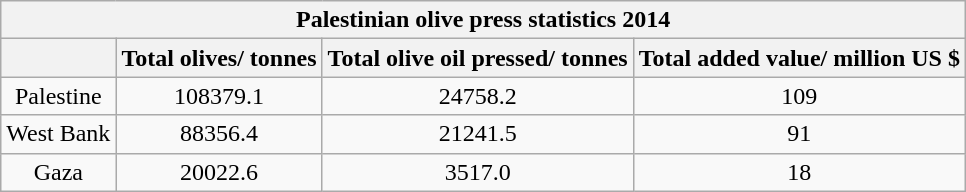<table class="wikitable" style="text-align: center;">
<tr>
<th colspan="4">Palestinian olive press statistics 2014</th>
</tr>
<tr>
<th></th>
<th>Total olives/ tonnes</th>
<th>Total olive oil pressed/ tonnes</th>
<th>Total added value/ million US $</th>
</tr>
<tr>
<td>Palestine</td>
<td>108379.1</td>
<td>24758.2</td>
<td>109</td>
</tr>
<tr>
<td>West Bank</td>
<td>88356.4</td>
<td>21241.5</td>
<td>91</td>
</tr>
<tr>
<td>Gaza</td>
<td>20022.6</td>
<td>3517.0</td>
<td>18</td>
</tr>
</table>
